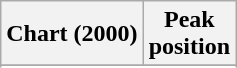<table class="wikitable plainrowheaders sortable">
<tr>
<th scope="col">Chart (2000)</th>
<th scope="col">Peak<br>position</th>
</tr>
<tr>
</tr>
<tr>
</tr>
<tr>
</tr>
</table>
